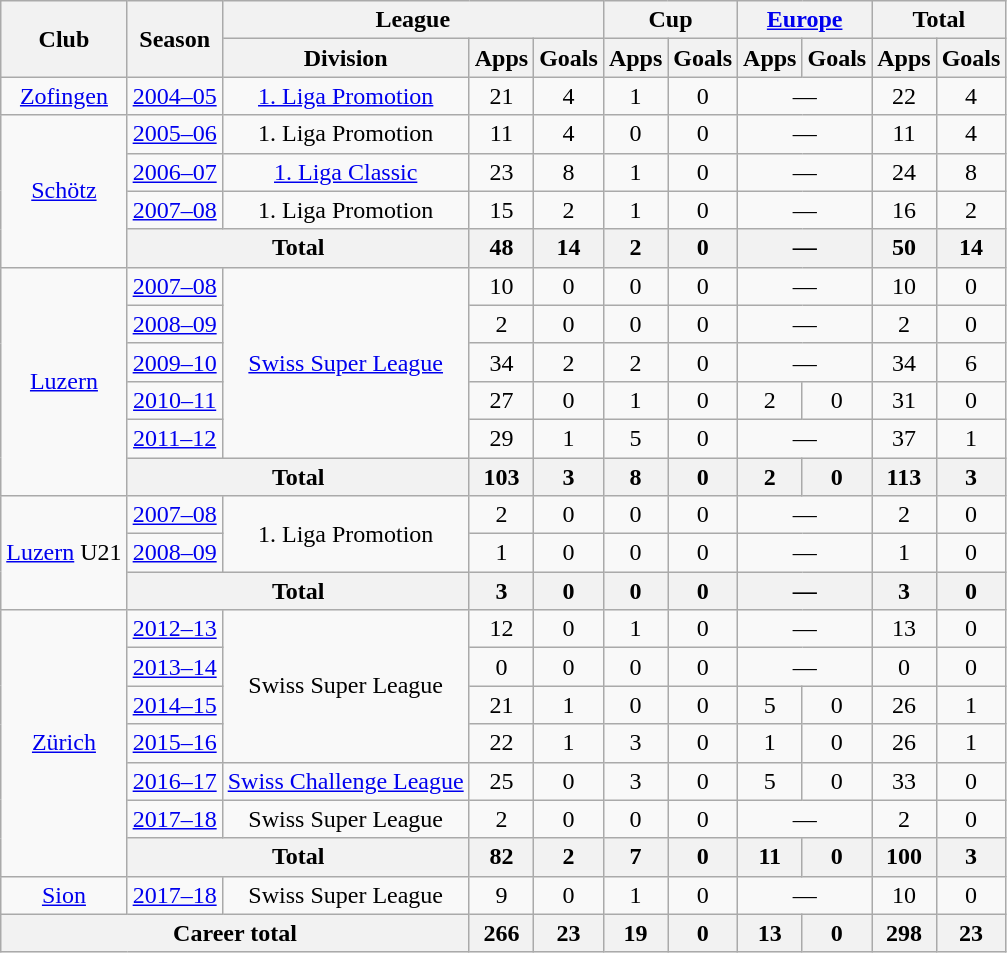<table class="wikitable" style="text-align:center">
<tr>
<th rowspan="2">Club</th>
<th rowspan="2">Season</th>
<th colspan="3">League</th>
<th colspan="2">Cup</th>
<th colspan="2"><a href='#'>Europe</a></th>
<th colspan="2">Total</th>
</tr>
<tr>
<th>Division</th>
<th>Apps</th>
<th>Goals</th>
<th>Apps</th>
<th>Goals</th>
<th>Apps</th>
<th>Goals</th>
<th>Apps</th>
<th>Goals</th>
</tr>
<tr>
<td><a href='#'>Zofingen</a></td>
<td><a href='#'>2004–05</a></td>
<td><a href='#'>1. Liga Promotion</a></td>
<td>21</td>
<td>4</td>
<td>1</td>
<td>0</td>
<td colspan="2">—</td>
<td>22</td>
<td>4</td>
</tr>
<tr>
<td rowspan="4"><a href='#'>Schötz</a></td>
<td><a href='#'>2005–06</a></td>
<td>1. Liga Promotion</td>
<td>11</td>
<td>4</td>
<td>0</td>
<td>0</td>
<td colspan="2">—</td>
<td>11</td>
<td>4</td>
</tr>
<tr>
<td><a href='#'>2006–07</a></td>
<td><a href='#'>1. Liga Classic</a></td>
<td>23</td>
<td>8</td>
<td>1</td>
<td>0</td>
<td colspan="2">—</td>
<td>24</td>
<td>8</td>
</tr>
<tr>
<td><a href='#'>2007–08</a></td>
<td>1. Liga Promotion</td>
<td>15</td>
<td>2</td>
<td>1</td>
<td>0</td>
<td colspan="2">—</td>
<td>16</td>
<td>2</td>
</tr>
<tr>
<th colspan="2">Total</th>
<th>48</th>
<th>14</th>
<th>2</th>
<th>0</th>
<th colspan="2">—</th>
<th>50</th>
<th>14</th>
</tr>
<tr>
<td rowspan="6"><a href='#'>Luzern</a></td>
<td><a href='#'>2007–08</a></td>
<td rowspan="5"><a href='#'>Swiss Super League</a></td>
<td>10</td>
<td>0</td>
<td>0</td>
<td>0</td>
<td colspan="2">—</td>
<td>10</td>
<td>0</td>
</tr>
<tr>
<td><a href='#'>2008–09</a></td>
<td>2</td>
<td>0</td>
<td>0</td>
<td>0</td>
<td colspan="2">—</td>
<td>2</td>
<td>0</td>
</tr>
<tr>
<td><a href='#'>2009–10</a></td>
<td>34</td>
<td>2</td>
<td>2</td>
<td>0</td>
<td colspan="2">—</td>
<td>34</td>
<td>6</td>
</tr>
<tr>
<td><a href='#'>2010–11</a></td>
<td>27</td>
<td>0</td>
<td>1</td>
<td>0</td>
<td>2</td>
<td>0</td>
<td>31</td>
<td>0</td>
</tr>
<tr>
<td><a href='#'>2011–12</a></td>
<td>29</td>
<td>1</td>
<td>5</td>
<td>0</td>
<td colspan="2">—</td>
<td>37</td>
<td>1</td>
</tr>
<tr>
<th colspan="2">Total</th>
<th>103</th>
<th>3</th>
<th>8</th>
<th>0</th>
<th>2</th>
<th>0</th>
<th>113</th>
<th>3</th>
</tr>
<tr>
<td rowspan="3"><a href='#'>Luzern</a> U21</td>
<td><a href='#'>2007–08</a></td>
<td rowspan="2">1. Liga Promotion</td>
<td>2</td>
<td>0</td>
<td>0</td>
<td>0</td>
<td colspan="2">—</td>
<td>2</td>
<td>0</td>
</tr>
<tr>
<td><a href='#'>2008–09</a></td>
<td>1</td>
<td>0</td>
<td>0</td>
<td>0</td>
<td colspan="2">—</td>
<td>1</td>
<td>0</td>
</tr>
<tr>
<th colspan="2">Total</th>
<th>3</th>
<th>0</th>
<th>0</th>
<th>0</th>
<th colspan="2">—</th>
<th>3</th>
<th>0</th>
</tr>
<tr>
<td rowspan="7"><a href='#'>Zürich</a></td>
<td><a href='#'>2012–13</a></td>
<td rowspan="4">Swiss Super League</td>
<td>12</td>
<td>0</td>
<td>1</td>
<td>0</td>
<td colspan="2">—</td>
<td>13</td>
<td>0</td>
</tr>
<tr>
<td><a href='#'>2013–14</a></td>
<td>0</td>
<td>0</td>
<td>0</td>
<td>0</td>
<td colspan="2">—</td>
<td>0</td>
<td>0</td>
</tr>
<tr>
<td><a href='#'>2014–15</a></td>
<td>21</td>
<td>1</td>
<td>0</td>
<td>0</td>
<td>5</td>
<td>0</td>
<td>26</td>
<td>1</td>
</tr>
<tr>
<td><a href='#'>2015–16</a></td>
<td>22</td>
<td>1</td>
<td>3</td>
<td>0</td>
<td>1</td>
<td>0</td>
<td>26</td>
<td>1</td>
</tr>
<tr>
<td><a href='#'>2016–17</a></td>
<td><a href='#'>Swiss Challenge League</a></td>
<td>25</td>
<td>0</td>
<td>3</td>
<td>0</td>
<td>5</td>
<td>0</td>
<td>33</td>
<td>0</td>
</tr>
<tr>
<td><a href='#'>2017–18</a></td>
<td>Swiss Super League</td>
<td>2</td>
<td>0</td>
<td>0</td>
<td>0</td>
<td colspan="2">—</td>
<td>2</td>
<td>0</td>
</tr>
<tr>
<th colspan="2">Total</th>
<th>82</th>
<th>2</th>
<th>7</th>
<th>0</th>
<th>11</th>
<th>0</th>
<th>100</th>
<th>3</th>
</tr>
<tr>
<td><a href='#'>Sion</a></td>
<td><a href='#'>2017–18</a></td>
<td>Swiss Super League</td>
<td>9</td>
<td>0</td>
<td>1</td>
<td>0</td>
<td colspan="2">—</td>
<td>10</td>
<td>0</td>
</tr>
<tr>
<th colspan="3">Career total</th>
<th>266</th>
<th>23</th>
<th>19</th>
<th>0</th>
<th>13</th>
<th>0</th>
<th>298</th>
<th>23</th>
</tr>
</table>
